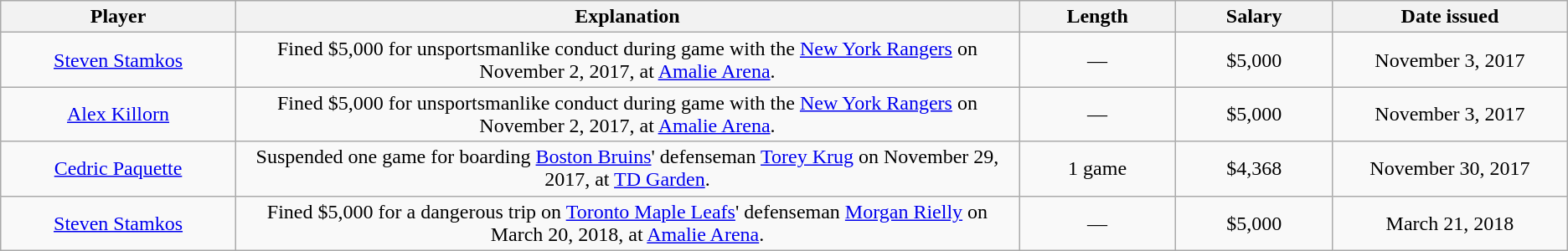<table class="wikitable" style="text-align:center;">
<tr>
<th style="width:15%;">Player</th>
<th style="width:50%;">Explanation</th>
<th style="width:10%;">Length</th>
<th style="width:10%;">Salary</th>
<th style="width:15%;">Date issued</th>
</tr>
<tr>
<td><a href='#'>Steven Stamkos</a></td>
<td>Fined $5,000 for unsportsmanlike conduct during game with the <a href='#'>New York Rangers</a> on November 2, 2017, at <a href='#'>Amalie Arena</a>.</td>
<td>—</td>
<td>$5,000</td>
<td>November 3, 2017</td>
</tr>
<tr>
<td><a href='#'>Alex Killorn</a></td>
<td>Fined $5,000 for unsportsmanlike conduct during game with the <a href='#'>New York Rangers</a> on November 2, 2017, at <a href='#'>Amalie Arena</a>.</td>
<td>—</td>
<td>$5,000</td>
<td>November 3, 2017</td>
</tr>
<tr>
<td><a href='#'>Cedric Paquette</a></td>
<td>Suspended one game for boarding <a href='#'>Boston Bruins</a>' defenseman <a href='#'>Torey Krug</a> on November 29, 2017, at <a href='#'>TD Garden</a>.</td>
<td>1 game</td>
<td>$4,368</td>
<td>November 30, 2017</td>
</tr>
<tr>
<td><a href='#'>Steven Stamkos</a></td>
<td>Fined $5,000 for a dangerous trip on <a href='#'>Toronto Maple Leafs</a>' defenseman <a href='#'>Morgan Rielly</a> on March 20, 2018, at <a href='#'>Amalie Arena</a>.</td>
<td>—</td>
<td>$5,000</td>
<td>March 21, 2018</td>
</tr>
</table>
